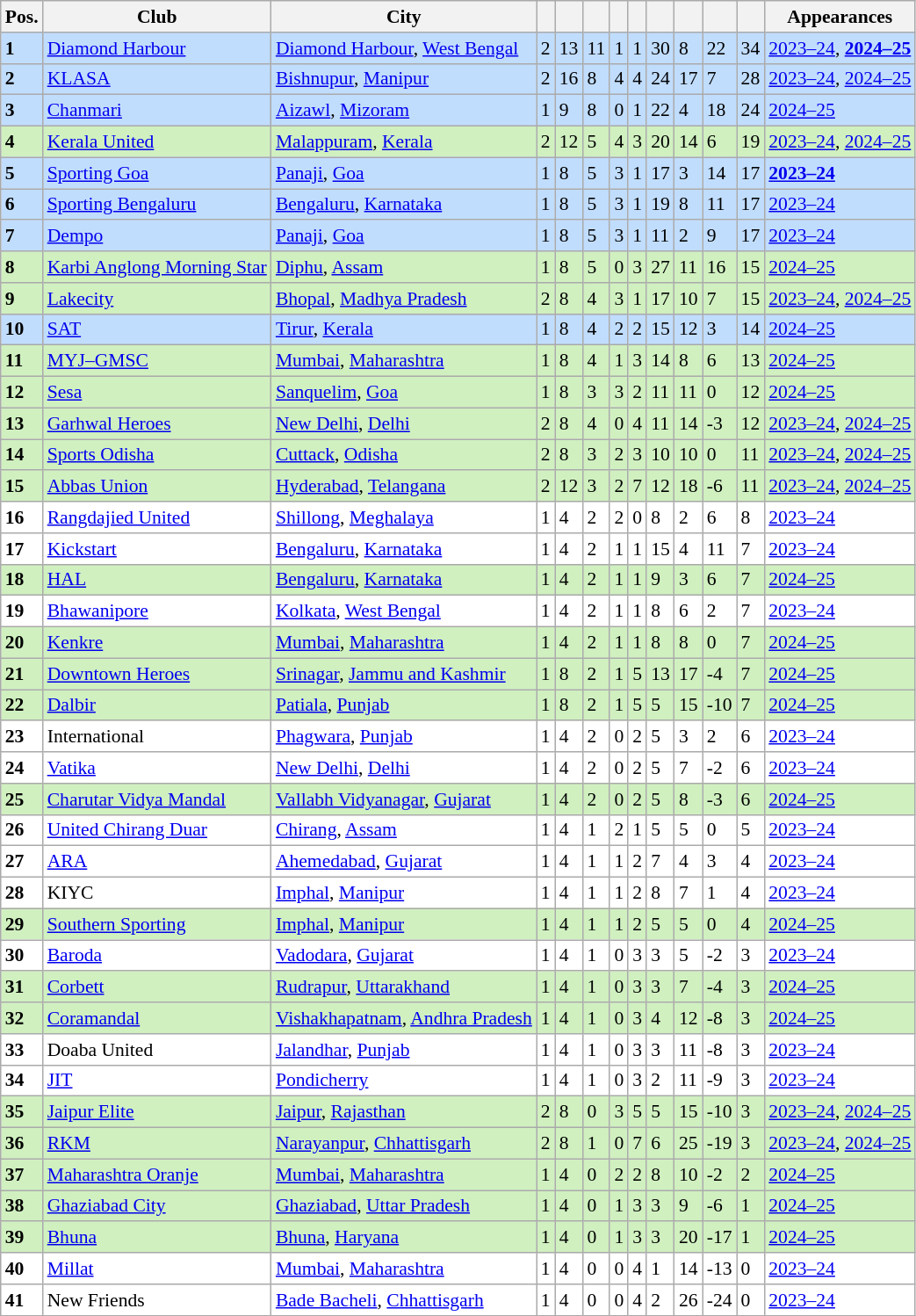<table class="wikitable sortable" style="text-align:left; font-size:90%;">
<tr>
<th>Pos.</th>
<th>Club</th>
<th>City</th>
<th></th>
<th></th>
<th></th>
<th></th>
<th></th>
<th></th>
<th></th>
<th></th>
<th></th>
<th>Appearances</th>
</tr>
<tr style="width:10px; background:#c1ddfd;">
<td><strong>1</strong></td>
<td><a href='#'>Diamond Harbour</a></td>
<td><a href='#'>Diamond Harbour</a>, <a href='#'>West Bengal</a></td>
<td>2</td>
<td>13</td>
<td>11</td>
<td>1</td>
<td>1</td>
<td>30</td>
<td>8</td>
<td>22</td>
<td>34</td>
<td><a href='#'>2023–24</a>, <strong><a href='#'>2024–25</a></strong></td>
</tr>
<tr style="width:10px; background:#c1ddfd;">
<td><strong>2</strong></td>
<td><a href='#'>KLASA</a></td>
<td><a href='#'>Bishnupur</a>, <a href='#'>Manipur</a></td>
<td>2</td>
<td>16</td>
<td>8</td>
<td>4</td>
<td>4</td>
<td>24</td>
<td>17</td>
<td>7</td>
<td>28</td>
<td><a href='#'>2023–24</a>, <a href='#'>2024–25</a></td>
</tr>
<tr style="width:10px; background:#c1ddfd;">
<td><strong>3</strong></td>
<td><a href='#'>Chanmari</a></td>
<td><a href='#'>Aizawl</a>, <a href='#'>Mizoram</a></td>
<td>1</td>
<td>9</td>
<td>8</td>
<td>0</td>
<td>1</td>
<td>22</td>
<td>4</td>
<td>18</td>
<td>24</td>
<td><a href='#'>2024–25</a></td>
</tr>
<tr style="width:10px; background:#d0f0c0;">
<td><strong>4</strong></td>
<td><a href='#'>Kerala United</a></td>
<td><a href='#'>Malappuram</a>, <a href='#'>Kerala</a></td>
<td>2</td>
<td>12</td>
<td>5</td>
<td>4</td>
<td>3</td>
<td>20</td>
<td>14</td>
<td>6</td>
<td>19</td>
<td><a href='#'>2023–24</a>, <a href='#'>2024–25</a></td>
</tr>
<tr style="width:10px; background:#c1ddfd;">
<td><strong>5</strong></td>
<td><a href='#'>Sporting Goa</a></td>
<td><a href='#'>Panaji</a>, <a href='#'>Goa</a></td>
<td>1</td>
<td>8</td>
<td>5</td>
<td>3</td>
<td>1</td>
<td>17</td>
<td>3</td>
<td>14</td>
<td>17</td>
<td><strong><a href='#'>2023–24</a></strong></td>
</tr>
<tr style="width:10px; background:#c1ddfd;">
<td><strong>6</strong></td>
<td><a href='#'>Sporting Bengaluru</a></td>
<td><a href='#'>Bengaluru</a>, <a href='#'>Karnataka</a></td>
<td>1</td>
<td>8</td>
<td>5</td>
<td>3</td>
<td>1</td>
<td>19</td>
<td>8</td>
<td>11</td>
<td>17</td>
<td><a href='#'>2023–24</a></td>
</tr>
<tr style="width:10px; background:#c1ddfd;">
<td><strong>7</strong></td>
<td><a href='#'>Dempo</a></td>
<td><a href='#'>Panaji</a>, <a href='#'>Goa</a></td>
<td>1</td>
<td>8</td>
<td>5</td>
<td>3</td>
<td>1</td>
<td>11</td>
<td>2</td>
<td>9</td>
<td>17</td>
<td><a href='#'>2023–24</a></td>
</tr>
<tr style="width:10px; background:#d0f0c0;">
<td><strong>8</strong></td>
<td><a href='#'>Karbi Anglong Morning Star</a></td>
<td><a href='#'>Diphu</a>, <a href='#'>Assam</a></td>
<td>1</td>
<td>8</td>
<td>5</td>
<td>0</td>
<td>3</td>
<td>27</td>
<td>11</td>
<td>16</td>
<td>15</td>
<td><a href='#'>2024–25</a></td>
</tr>
<tr style="width:10px; background:#d0f0c0;">
<td><strong>9</strong></td>
<td><a href='#'>Lakecity</a></td>
<td><a href='#'>Bhopal</a>, <a href='#'>Madhya Pradesh</a></td>
<td>2</td>
<td>8</td>
<td>4</td>
<td>3</td>
<td>1</td>
<td>17</td>
<td>10</td>
<td>7</td>
<td>15</td>
<td><a href='#'>2023–24</a>, <a href='#'>2024–25</a></td>
</tr>
<tr style="width:10px; background:#c1ddfd;">
<td><strong>10</strong></td>
<td><a href='#'>SAT</a></td>
<td><a href='#'>Tirur</a>, <a href='#'>Kerala</a></td>
<td>1</td>
<td>8</td>
<td>4</td>
<td>2</td>
<td>2</td>
<td>15</td>
<td>12</td>
<td>3</td>
<td>14</td>
<td><a href='#'>2024–25</a></td>
</tr>
<tr style="width:10px; background:#d0f0c0;">
<td><strong>11</strong></td>
<td><a href='#'>MYJ–GMSC</a></td>
<td><a href='#'>Mumbai</a>, <a href='#'>Maharashtra</a></td>
<td>1</td>
<td>8</td>
<td>4</td>
<td>1</td>
<td>3</td>
<td>14</td>
<td>8</td>
<td>6</td>
<td>13</td>
<td><a href='#'>2024–25</a></td>
</tr>
<tr style="width:10px; background:#d0f0c0;">
<td><strong>12</strong></td>
<td><a href='#'>Sesa</a></td>
<td><a href='#'>Sanquelim</a>, <a href='#'>Goa</a></td>
<td>1</td>
<td>8</td>
<td>3</td>
<td>3</td>
<td>2</td>
<td>11</td>
<td>11</td>
<td>0</td>
<td>12</td>
<td><a href='#'>2024–25</a></td>
</tr>
<tr style="width:10px; background:#d0f0c0;">
<td><strong>13</strong></td>
<td><a href='#'>Garhwal Heroes</a></td>
<td><a href='#'>New Delhi</a>, <a href='#'>Delhi</a></td>
<td>2</td>
<td>8</td>
<td>4</td>
<td>0</td>
<td>4</td>
<td>11</td>
<td>14</td>
<td>-3</td>
<td>12</td>
<td><a href='#'>2023–24</a>, <a href='#'>2024–25</a></td>
</tr>
<tr style="width:10px; background:#d0f0c0;">
<td><strong>14</strong></td>
<td><a href='#'>Sports Odisha</a></td>
<td><a href='#'>Cuttack</a>, <a href='#'>Odisha</a></td>
<td>2</td>
<td>8</td>
<td>3</td>
<td>2</td>
<td>3</td>
<td>10</td>
<td>10</td>
<td>0</td>
<td>11</td>
<td><a href='#'>2023–24</a>, <a href='#'>2024–25</a></td>
</tr>
<tr style="width:10px; background:#d0f0c0;">
<td><strong>15</strong></td>
<td><a href='#'>Abbas Union</a></td>
<td><a href='#'>Hyderabad</a>, <a href='#'>Telangana</a></td>
<td>2</td>
<td>12</td>
<td>3</td>
<td>2</td>
<td>7</td>
<td>12</td>
<td>18</td>
<td>-6</td>
<td>11</td>
<td><a href='#'>2023–24</a>, <a href='#'>2024–25</a></td>
</tr>
<tr style="width:10px; background:#ffffff;">
<td><strong>16</strong></td>
<td><a href='#'>Rangdajied United</a></td>
<td><a href='#'>Shillong</a>, <a href='#'>Meghalaya</a></td>
<td>1</td>
<td>4</td>
<td>2</td>
<td>2</td>
<td>0</td>
<td>8</td>
<td>2</td>
<td>6</td>
<td>8</td>
<td><a href='#'>2023–24</a></td>
</tr>
<tr style="width:10px; background:#ffffff;">
<td><strong>17</strong></td>
<td><a href='#'>Kickstart</a></td>
<td><a href='#'>Bengaluru</a>, <a href='#'>Karnataka</a></td>
<td>1</td>
<td>4</td>
<td>2</td>
<td>1</td>
<td>1</td>
<td>15</td>
<td>4</td>
<td>11</td>
<td>7</td>
<td><a href='#'>2023–24</a></td>
</tr>
<tr style="width:10px; background:#d0f0c0;">
<td><strong>18</strong></td>
<td><a href='#'>HAL</a></td>
<td><a href='#'>Bengaluru</a>, <a href='#'>Karnataka</a></td>
<td>1</td>
<td>4</td>
<td>2</td>
<td>1</td>
<td>1</td>
<td>9</td>
<td>3</td>
<td>6</td>
<td>7</td>
<td><a href='#'>2024–25</a></td>
</tr>
<tr style="width:10px; background:#ffffff;">
<td><strong>19</strong></td>
<td><a href='#'>Bhawanipore</a></td>
<td><a href='#'>Kolkata</a>, <a href='#'>West Bengal</a></td>
<td>1</td>
<td>4</td>
<td>2</td>
<td>1</td>
<td>1</td>
<td>8</td>
<td>6</td>
<td>2</td>
<td>7</td>
<td><a href='#'>2023–24</a></td>
</tr>
<tr style="width:10px; background:#d0f0c0;">
<td><strong>20</strong></td>
<td><a href='#'>Kenkre</a></td>
<td><a href='#'>Mumbai</a>, <a href='#'>Maharashtra</a></td>
<td>1</td>
<td>4</td>
<td>2</td>
<td>1</td>
<td>1</td>
<td>8</td>
<td>8</td>
<td>0</td>
<td>7</td>
<td><a href='#'>2024–25</a></td>
</tr>
<tr style="width:10px; background:#d0f0c0;">
<td><strong>21</strong></td>
<td><a href='#'>Downtown Heroes</a></td>
<td><a href='#'>Srinagar</a>, <a href='#'>Jammu and Kashmir</a></td>
<td>1</td>
<td>8</td>
<td>2</td>
<td>1</td>
<td>5</td>
<td>13</td>
<td>17</td>
<td>-4</td>
<td>7</td>
<td><a href='#'>2024–25</a></td>
</tr>
<tr style="width:10px; background:#d0f0c0;">
<td><strong>22</strong></td>
<td><a href='#'>Dalbir</a></td>
<td><a href='#'>Patiala</a>, <a href='#'>Punjab</a></td>
<td>1</td>
<td>8</td>
<td>2</td>
<td>1</td>
<td>5</td>
<td>5</td>
<td>15</td>
<td>-10</td>
<td>7</td>
<td><a href='#'>2024–25</a></td>
</tr>
<tr style="width:10px; background:#ffffff;">
<td><strong>23</strong></td>
<td>International</td>
<td><a href='#'>Phagwara</a>, <a href='#'>Punjab</a></td>
<td>1</td>
<td>4</td>
<td>2</td>
<td>0</td>
<td>2</td>
<td>5</td>
<td>3</td>
<td>2</td>
<td>6</td>
<td><a href='#'>2023–24</a></td>
</tr>
<tr style="width:10px; background:#ffffff;">
<td><strong>24</strong></td>
<td><a href='#'>Vatika</a></td>
<td><a href='#'>New Delhi</a>, <a href='#'>Delhi</a></td>
<td>1</td>
<td>4</td>
<td>2</td>
<td>0</td>
<td>2</td>
<td>5</td>
<td>7</td>
<td>-2</td>
<td>6</td>
<td><a href='#'>2023–24</a></td>
</tr>
<tr style="width:10px; background:#d0f0c0;">
<td><strong>25</strong></td>
<td><a href='#'>Charutar Vidya Mandal</a></td>
<td><a href='#'>Vallabh Vidyanagar</a>, <a href='#'>Gujarat</a></td>
<td>1</td>
<td>4</td>
<td>2</td>
<td>0</td>
<td>2</td>
<td>5</td>
<td>8</td>
<td>-3</td>
<td>6</td>
<td><a href='#'>2024–25</a></td>
</tr>
<tr style="width:10px; background:#ffffff;">
<td><strong>26</strong></td>
<td><a href='#'>United Chirang Duar</a></td>
<td><a href='#'>Chirang</a>, <a href='#'>Assam</a></td>
<td>1</td>
<td>4</td>
<td>1</td>
<td>2</td>
<td>1</td>
<td>5</td>
<td>5</td>
<td>0</td>
<td>5</td>
<td><a href='#'>2023–24</a></td>
</tr>
<tr style="width:10px; background:#ffffff;">
<td><strong>27</strong></td>
<td><a href='#'>ARA</a></td>
<td><a href='#'>Ahemedabad</a>, <a href='#'>Gujarat</a></td>
<td>1</td>
<td>4</td>
<td>1</td>
<td>1</td>
<td>2</td>
<td>7</td>
<td>4</td>
<td>3</td>
<td>4</td>
<td><a href='#'>2023–24</a></td>
</tr>
<tr style="width:10px; background:#ffffff;">
<td><strong>28</strong></td>
<td>KIYC</td>
<td><a href='#'>Imphal</a>, <a href='#'>Manipur</a></td>
<td>1</td>
<td>4</td>
<td>1</td>
<td>1</td>
<td>2</td>
<td>8</td>
<td>7</td>
<td>1</td>
<td>4</td>
<td><a href='#'>2023–24</a></td>
</tr>
<tr style="width:10px; background:#d0f0c0;">
<td><strong>29</strong></td>
<td><a href='#'>Southern Sporting</a></td>
<td><a href='#'>Imphal</a>, <a href='#'>Manipur</a></td>
<td>1</td>
<td>4</td>
<td>1</td>
<td>1</td>
<td>2</td>
<td>5</td>
<td>5</td>
<td>0</td>
<td>4</td>
<td><a href='#'>2024–25</a></td>
</tr>
<tr style="width:10px; background:#ffffff;">
<td><strong>30</strong></td>
<td><a href='#'>Baroda</a></td>
<td><a href='#'>Vadodara</a>, <a href='#'>Gujarat</a></td>
<td>1</td>
<td>4</td>
<td>1</td>
<td>0</td>
<td>3</td>
<td>3</td>
<td>5</td>
<td>-2</td>
<td>3</td>
<td><a href='#'>2023–24</a></td>
</tr>
<tr style="width:10px; background:#d0f0c0;">
<td><strong>31</strong></td>
<td><a href='#'>Corbett</a></td>
<td><a href='#'>Rudrapur</a>, <a href='#'>Uttarakhand</a></td>
<td>1</td>
<td>4</td>
<td>1</td>
<td>0</td>
<td>3</td>
<td>3</td>
<td>7</td>
<td>-4</td>
<td>3</td>
<td><a href='#'>2024–25</a></td>
</tr>
<tr style="width:10px; background:#d0f0c0;">
<td><strong>32</strong></td>
<td><a href='#'>Coramandal</a></td>
<td><a href='#'>Vishakhapatnam</a>, <a href='#'>Andhra Pradesh</a></td>
<td>1</td>
<td>4</td>
<td>1</td>
<td>0</td>
<td>3</td>
<td>4</td>
<td>12</td>
<td>-8</td>
<td>3</td>
<td><a href='#'>2024–25</a></td>
</tr>
<tr style="width:10px; background:#ffffff;">
<td><strong>33</strong></td>
<td>Doaba United</td>
<td><a href='#'>Jalandhar</a>, <a href='#'>Punjab</a></td>
<td>1</td>
<td>4</td>
<td>1</td>
<td>0</td>
<td>3</td>
<td>3</td>
<td>11</td>
<td>-8</td>
<td>3</td>
<td><a href='#'>2023–24</a></td>
</tr>
<tr style="width:10px; background:#ffffff;">
<td><strong>34</strong></td>
<td><a href='#'>JIT</a></td>
<td><a href='#'>Pondicherry</a></td>
<td>1</td>
<td>4</td>
<td>1</td>
<td>0</td>
<td>3</td>
<td>2</td>
<td>11</td>
<td>-9</td>
<td>3</td>
<td><a href='#'>2023–24</a></td>
</tr>
<tr style="width:10px; background:#d0f0c0;">
<td><strong>35</strong></td>
<td><a href='#'>Jaipur Elite</a></td>
<td><a href='#'>Jaipur</a>, <a href='#'>Rajasthan</a></td>
<td>2</td>
<td>8</td>
<td>0</td>
<td>3</td>
<td>5</td>
<td>5</td>
<td>15</td>
<td>-10</td>
<td>3</td>
<td><a href='#'>2023–24</a>, <a href='#'>2024–25</a></td>
</tr>
<tr style="width:10px; background:#d0f0c0;">
<td><strong>36</strong></td>
<td><a href='#'>RKM</a></td>
<td><a href='#'>Narayanpur</a>, <a href='#'>Chhattisgarh</a></td>
<td>2</td>
<td>8</td>
<td>1</td>
<td>0</td>
<td>7</td>
<td>6</td>
<td>25</td>
<td>-19</td>
<td>3</td>
<td><a href='#'>2023–24</a>, <a href='#'>2024–25</a></td>
</tr>
<tr style="width:10px; background:#d0f0c0;">
<td><strong>37</strong></td>
<td><a href='#'>Maharashtra Oranje</a></td>
<td><a href='#'>Mumbai</a>, <a href='#'>Maharashtra</a></td>
<td>1</td>
<td>4</td>
<td>0</td>
<td>2</td>
<td>2</td>
<td>8</td>
<td>10</td>
<td>-2</td>
<td>2</td>
<td><a href='#'>2024–25</a></td>
</tr>
<tr style="width:10px; background:#d0f0c0;">
<td><strong>38</strong></td>
<td><a href='#'>Ghaziabad City</a></td>
<td><a href='#'>Ghaziabad</a>, <a href='#'>Uttar Pradesh</a></td>
<td>1</td>
<td>4</td>
<td>0</td>
<td>1</td>
<td>3</td>
<td>3</td>
<td>9</td>
<td>-6</td>
<td>1</td>
<td><a href='#'>2024–25</a></td>
</tr>
<tr style="width:10px; background:#d0f0c0;">
<td><strong>39</strong></td>
<td><a href='#'>Bhuna</a></td>
<td><a href='#'>Bhuna</a>, <a href='#'>Haryana</a></td>
<td>1</td>
<td>4</td>
<td>0</td>
<td>1</td>
<td>3</td>
<td>3</td>
<td>20</td>
<td>-17</td>
<td>1</td>
<td><a href='#'>2024–25</a></td>
</tr>
<tr style="width:10px; background:#ffffff;">
<td><strong>40</strong></td>
<td><a href='#'>Millat</a></td>
<td><a href='#'>Mumbai</a>, <a href='#'>Maharashtra</a></td>
<td>1</td>
<td>4</td>
<td>0</td>
<td>0</td>
<td>4</td>
<td>1</td>
<td>14</td>
<td>-13</td>
<td>0</td>
<td><a href='#'>2023–24</a></td>
</tr>
<tr style="width:10px; background:#ffffff;">
<td><strong>41</strong></td>
<td>New Friends</td>
<td><a href='#'>Bade Bacheli</a>, <a href='#'>Chhattisgarh</a></td>
<td>1</td>
<td>4</td>
<td>0</td>
<td>0</td>
<td>4</td>
<td>2</td>
<td>26</td>
<td>-24</td>
<td>0</td>
<td><a href='#'>2023–24</a></td>
</tr>
</table>
